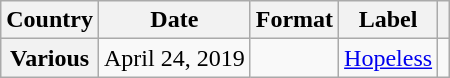<table class="wikitable plainrowheaders">
<tr>
<th>Country</th>
<th>Date</th>
<th>Format</th>
<th>Label</th>
<th></th>
</tr>
<tr>
<th scope="row">Various</th>
<td>April 24, 2019</td>
<td></td>
<td><a href='#'>Hopeless</a></td>
<td></td>
</tr>
</table>
